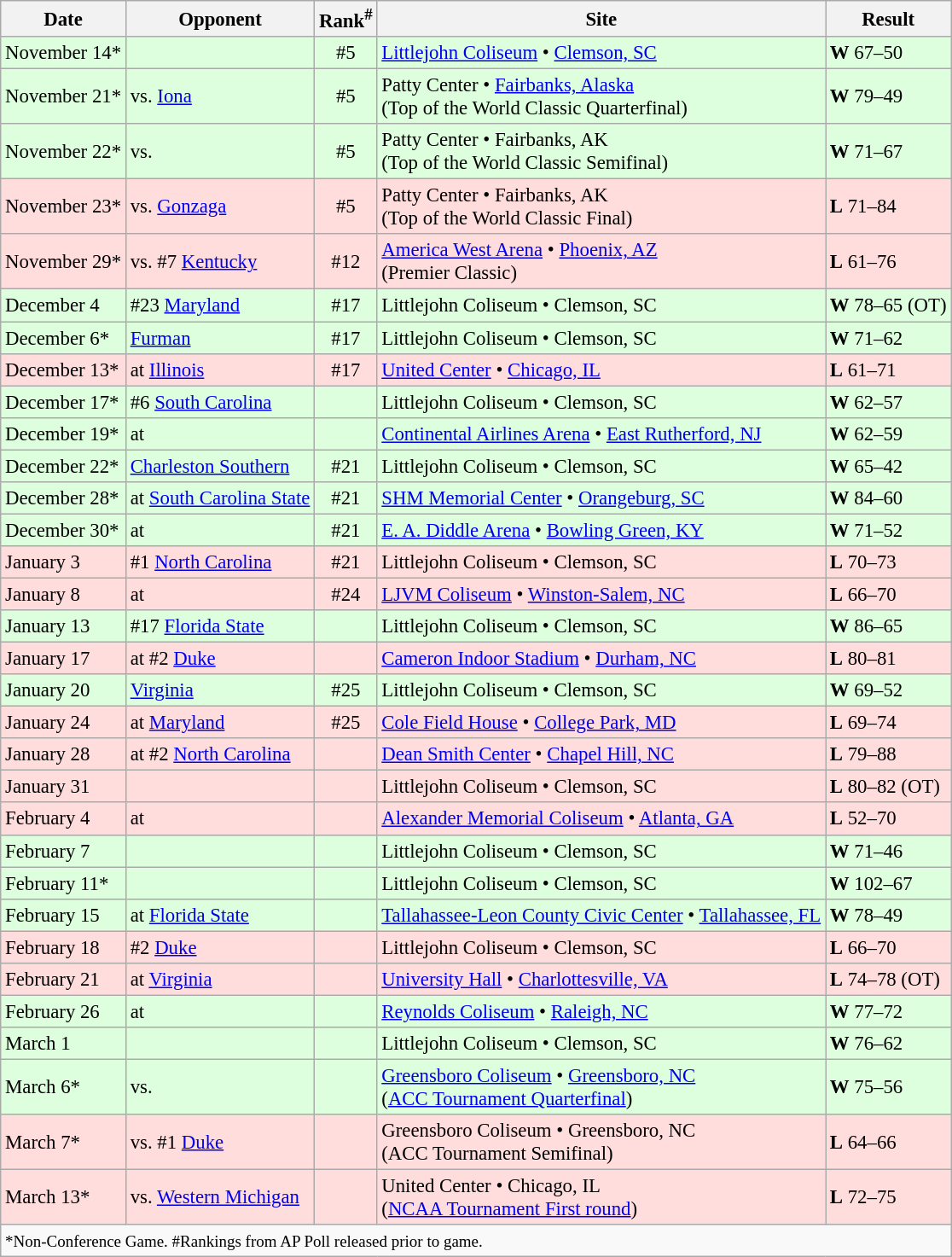<table class="wikitable" style="font-size:95%;">
<tr>
<th>Date</th>
<th>Opponent</th>
<th>Rank<sup>#</sup></th>
<th>Site</th>
<th>Result</th>
</tr>
<tr style="background: #ddffdd;">
<td>November 14*</td>
<td></td>
<td align=center>#5</td>
<td><a href='#'>Littlejohn Coliseum</a> • <a href='#'>Clemson, SC</a></td>
<td><strong>W</strong> 67–50</td>
</tr>
<tr style="background: #ddffdd;">
<td>November 21*</td>
<td>vs. <a href='#'>Iona</a></td>
<td align=center>#5</td>
<td>Patty Center • <a href='#'>Fairbanks, Alaska</a><br>(Top of the World Classic Quarterfinal)</td>
<td><strong>W</strong> 79–49</td>
</tr>
<tr style="background: #ddffdd;">
<td>November 22*</td>
<td>vs. </td>
<td align=center>#5</td>
<td>Patty Center • Fairbanks, AK<br>(Top of the World Classic Semifinal)</td>
<td><strong>W</strong> 71–67</td>
</tr>
<tr style="background: #ffdddd;">
<td>November 23*</td>
<td>vs. <a href='#'>Gonzaga</a></td>
<td align=center>#5</td>
<td>Patty Center • Fairbanks, AK<br>(Top of the World Classic Final)</td>
<td><strong>L</strong> 71–84</td>
</tr>
<tr style="background: #ffdddd;">
<td>November 29*</td>
<td>vs. #7 <a href='#'>Kentucky</a></td>
<td align=center>#12</td>
<td><a href='#'>America West Arena</a> • <a href='#'>Phoenix, AZ</a><br>(Premier Classic)</td>
<td><strong>L</strong> 61–76</td>
</tr>
<tr style="background: #ddffdd;">
<td>December 4</td>
<td>#23 <a href='#'>Maryland</a></td>
<td align=center>#17</td>
<td>Littlejohn Coliseum • Clemson, SC</td>
<td><strong>W</strong> 78–65 (OT)</td>
</tr>
<tr style="background: #ddffdd;">
<td>December 6*</td>
<td><a href='#'>Furman</a></td>
<td align=center>#17</td>
<td>Littlejohn Coliseum • Clemson, SC</td>
<td><strong>W</strong> 71–62</td>
</tr>
<tr style="background: #ffdddd;">
<td>December 13*</td>
<td>at <a href='#'>Illinois</a></td>
<td align=center>#17</td>
<td><a href='#'>United Center</a> • <a href='#'>Chicago, IL</a></td>
<td><strong>L</strong> 61–71</td>
</tr>
<tr style="background: #ddffdd;">
<td>December 17*</td>
<td>#6 <a href='#'>South Carolina</a></td>
<td></td>
<td>Littlejohn Coliseum • Clemson, SC</td>
<td><strong>W</strong> 62–57</td>
</tr>
<tr style="background: #ddffdd;">
<td>December 19*</td>
<td>at </td>
<td></td>
<td><a href='#'>Continental Airlines Arena</a> • <a href='#'>East Rutherford, NJ</a></td>
<td><strong>W</strong> 62–59</td>
</tr>
<tr style="background: #ddffdd;">
<td>December 22*</td>
<td><a href='#'>Charleston Southern</a></td>
<td align=center>#21</td>
<td>Littlejohn Coliseum • Clemson, SC</td>
<td><strong>W</strong> 65–42</td>
</tr>
<tr style="background: #ddffdd;">
<td>December 28*</td>
<td>at <a href='#'>South Carolina State</a></td>
<td align=center>#21</td>
<td><a href='#'>SHM Memorial Center</a> • <a href='#'>Orangeburg, SC</a></td>
<td><strong>W</strong> 84–60</td>
</tr>
<tr style="background: #ddffdd;">
<td>December 30*</td>
<td>at </td>
<td align=center>#21</td>
<td><a href='#'>E. A. Diddle Arena</a> • <a href='#'>Bowling Green, KY</a></td>
<td><strong>W</strong> 71–52</td>
</tr>
<tr style="background: #ffdddd;">
<td>January 3</td>
<td>#1 <a href='#'>North Carolina</a></td>
<td align=center>#21</td>
<td>Littlejohn Coliseum • Clemson, SC</td>
<td><strong>L</strong> 70–73</td>
</tr>
<tr style="background: #ffdddd;">
<td>January 8</td>
<td>at </td>
<td align=center>#24</td>
<td><a href='#'>LJVM Coliseum</a> • <a href='#'>Winston-Salem, NC</a></td>
<td><strong>L</strong> 66–70</td>
</tr>
<tr style="background: #ddffdd;">
<td>January 13</td>
<td>#17 <a href='#'>Florida State</a></td>
<td></td>
<td>Littlejohn Coliseum • Clemson, SC</td>
<td><strong>W</strong> 86–65</td>
</tr>
<tr style="background: #ffdddd;">
<td>January 17</td>
<td>at #2 <a href='#'>Duke</a></td>
<td></td>
<td><a href='#'>Cameron Indoor Stadium</a> • <a href='#'>Durham, NC</a></td>
<td><strong>L</strong> 80–81</td>
</tr>
<tr style="background: #ddffdd;">
<td>January 20</td>
<td><a href='#'>Virginia</a></td>
<td align=center>#25</td>
<td>Littlejohn Coliseum • Clemson, SC</td>
<td><strong>W</strong> 69–52</td>
</tr>
<tr style="background: #ffdddd;">
<td>January 24</td>
<td>at <a href='#'>Maryland</a></td>
<td align=center>#25</td>
<td><a href='#'>Cole Field House</a> • <a href='#'>College Park, MD</a></td>
<td><strong>L</strong> 69–74</td>
</tr>
<tr style="background: #ffdddd;">
<td>January 28</td>
<td>at #2 <a href='#'>North Carolina</a></td>
<td></td>
<td><a href='#'>Dean Smith Center</a> • <a href='#'>Chapel Hill, NC</a></td>
<td><strong>L</strong> 79–88</td>
</tr>
<tr style="background: #ffdddd;">
<td>January 31</td>
<td></td>
<td></td>
<td>Littlejohn Coliseum • Clemson, SC</td>
<td><strong>L</strong> 80–82 (OT)</td>
</tr>
<tr style="background: #ffdddd;">
<td>February 4</td>
<td>at </td>
<td></td>
<td><a href='#'>Alexander Memorial Coliseum</a> • <a href='#'>Atlanta, GA</a></td>
<td><strong>L</strong> 52–70</td>
</tr>
<tr style="background: #ddffdd;">
<td>February 7</td>
<td></td>
<td></td>
<td>Littlejohn Coliseum • Clemson, SC</td>
<td><strong>W</strong> 71–46</td>
</tr>
<tr style="background: #ddffdd;">
<td>February 11*</td>
<td></td>
<td></td>
<td>Littlejohn Coliseum • Clemson, SC</td>
<td><strong>W</strong> 102–67</td>
</tr>
<tr style="background: #ddffdd;">
<td>February 15</td>
<td>at <a href='#'>Florida State</a></td>
<td></td>
<td><a href='#'>Tallahassee-Leon County Civic Center</a> • <a href='#'>Tallahassee, FL</a></td>
<td><strong>W</strong> 78–49</td>
</tr>
<tr style="background: #ffdddd;">
<td>February 18</td>
<td>#2 <a href='#'>Duke</a></td>
<td></td>
<td>Littlejohn Coliseum • Clemson, SC</td>
<td><strong>L</strong> 66–70</td>
</tr>
<tr style="background: #ffdddd;">
<td>February 21</td>
<td>at <a href='#'>Virginia</a></td>
<td></td>
<td><a href='#'>University Hall</a> • <a href='#'>Charlottesville, VA</a></td>
<td><strong>L</strong> 74–78 (OT)</td>
</tr>
<tr style="background: #ddffdd;">
<td>February 26</td>
<td>at </td>
<td></td>
<td><a href='#'>Reynolds Coliseum</a> • <a href='#'>Raleigh, NC</a></td>
<td><strong>W</strong> 77–72</td>
</tr>
<tr style="background: #ddffdd;">
<td>March 1</td>
<td></td>
<td></td>
<td>Littlejohn Coliseum • Clemson, SC</td>
<td><strong>W</strong> 76–62</td>
</tr>
<tr style="background: #ddffdd;">
<td>March 6*</td>
<td>vs. </td>
<td></td>
<td><a href='#'>Greensboro Coliseum</a> • <a href='#'>Greensboro, NC</a><br>(<a href='#'>ACC Tournament Quarterfinal</a>)</td>
<td><strong>W</strong> 75–56</td>
</tr>
<tr style="background: #ffdddd;">
<td>March 7*</td>
<td>vs. #1 <a href='#'>Duke</a></td>
<td></td>
<td>Greensboro Coliseum • Greensboro, NC<br>(ACC Tournament Semifinal)</td>
<td><strong>L</strong> 64–66</td>
</tr>
<tr style="background: #ffdddd;">
<td>March 13*</td>
<td>vs. <a href='#'>Western Michigan</a></td>
<td></td>
<td>United Center • Chicago, IL<br>(<a href='#'>NCAA Tournament First round</a>)</td>
<td><strong>L</strong> 72–75</td>
</tr>
<tr style="background:#f9f9f9;">
<td colspan=5><small>*Non-Conference Game. #Rankings from AP Poll released prior to game.</small></td>
</tr>
</table>
